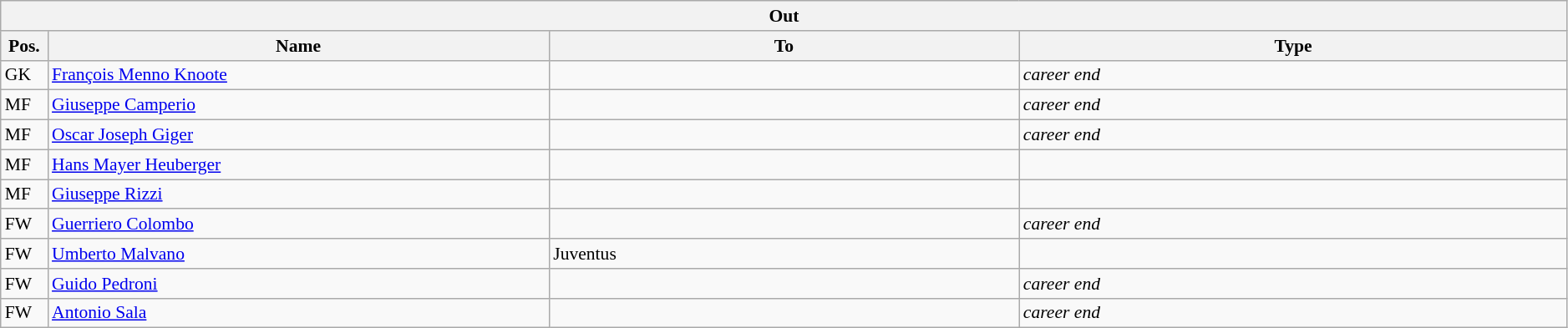<table class="wikitable" style="font-size:90%;width:99%;">
<tr>
<th colspan="4">Out</th>
</tr>
<tr>
<th width=3%>Pos.</th>
<th width=32%>Name</th>
<th width=30%>To</th>
<th width=35%>Type</th>
</tr>
<tr>
<td>GK</td>
<td><a href='#'>François Menno Knoote</a></td>
<td></td>
<td><em>career end</em></td>
</tr>
<tr>
<td>MF</td>
<td><a href='#'>Giuseppe Camperio</a></td>
<td></td>
<td><em>career end</em></td>
</tr>
<tr>
<td>MF</td>
<td><a href='#'>Oscar Joseph Giger</a></td>
<td></td>
<td><em>career end</em></td>
</tr>
<tr>
<td>MF</td>
<td><a href='#'>Hans Mayer Heuberger</a></td>
<td></td>
<td></td>
</tr>
<tr>
<td>MF</td>
<td><a href='#'>Giuseppe Rizzi</a></td>
<td></td>
<td></td>
</tr>
<tr>
<td>FW</td>
<td><a href='#'>Guerriero Colombo</a></td>
<td></td>
<td><em>career end</em></td>
</tr>
<tr>
<td>FW</td>
<td><a href='#'>Umberto Malvano</a></td>
<td>Juventus</td>
<td></td>
</tr>
<tr>
<td>FW</td>
<td><a href='#'>Guido Pedroni</a></td>
<td></td>
<td><em>career end</em></td>
</tr>
<tr>
<td>FW</td>
<td><a href='#'>Antonio Sala</a></td>
<td></td>
<td><em>career end</em></td>
</tr>
</table>
